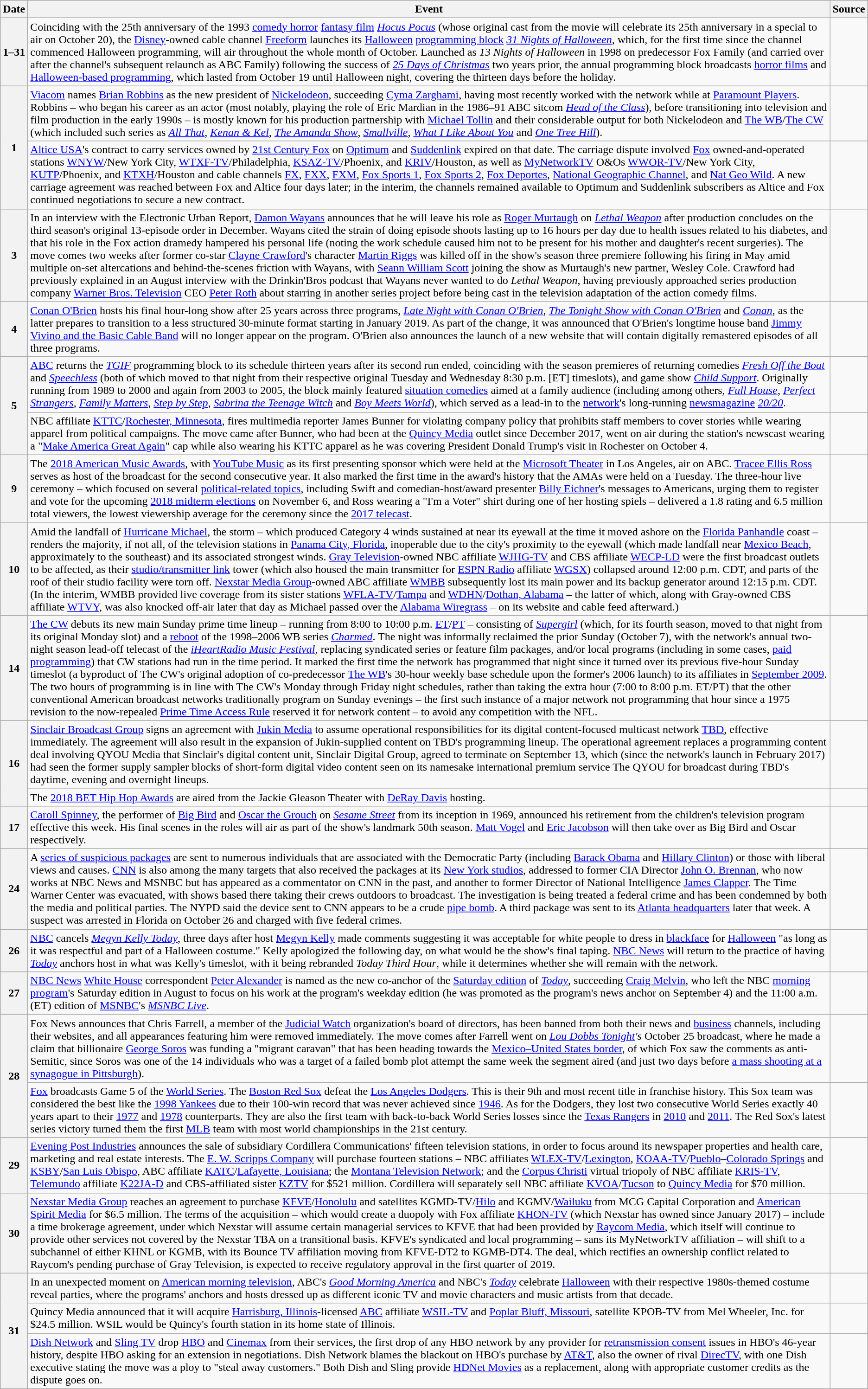<table class="wikitable">
<tr>
<th>Date</th>
<th>Event</th>
<th>Source</th>
</tr>
<tr>
<th><strong>1–31</strong></th>
<td>Coinciding with the 25th anniversary of the 1993 <a href='#'>comedy horror</a> <a href='#'>fantasy film</a> <em><a href='#'>Hocus Pocus</a></em> (whose original cast from the movie will celebrate its 25th anniversary in a special to air on October 20), the <a href='#'>Disney</a>-owned cable channel <a href='#'>Freeform</a> launches its <a href='#'>Halloween</a> <a href='#'>programming block</a> <em><a href='#'>31 Nights of Halloween</a></em>, which, for the first time since the channel commenced Halloween programming, will air throughout the whole month of October. Launched as <em>13 Nights of Halloween</em> in 1998 on predecessor Fox Family (and carried over after the channel's subsequent relaunch as ABC Family) following the success of <em><a href='#'>25 Days of Christmas</a></em> two years prior, the annual programming block broadcasts <a href='#'>horror films</a> and <a href='#'>Halloween-based programming</a>, which lasted from October 19 until Halloween night, covering the thirteen days before the holiday.</td>
<td></td>
</tr>
<tr>
<th rowspan=2>1</th>
<td><a href='#'>Viacom</a> names <a href='#'>Brian Robbins</a> as the new president of <a href='#'>Nickelodeon</a>, succeeding <a href='#'>Cyma Zarghami</a>, having most recently worked with the network while at <a href='#'>Paramount Players</a>. Robbins – who began his career as an actor (most notably, playing the role of Eric Mardian in the 1986–91 ABC sitcom <em><a href='#'>Head of the Class</a></em>), before transitioning into television and film production in the early 1990s – is mostly known for his production partnership with <a href='#'>Michael Tollin</a> and their considerable output for both Nickelodeon and <a href='#'>The WB</a>/<a href='#'>The CW</a> (which included such series as <em><a href='#'>All That</a></em>, <em><a href='#'>Kenan & Kel</a></em>, <em><a href='#'>The Amanda Show</a></em>, <em><a href='#'>Smallville</a></em>, <em><a href='#'>What I Like About You</a></em> and <em><a href='#'>One Tree Hill</a></em>).</td>
<td></td>
</tr>
<tr>
<td><a href='#'>Altice USA</a>'s contract to carry services owned by <a href='#'>21st Century Fox</a> on <a href='#'>Optimum</a> and <a href='#'>Suddenlink</a> expired on that date. The carriage dispute involved <a href='#'>Fox</a> owned-and-operated stations <a href='#'>WNYW</a>/New York City, <a href='#'>WTXF-TV</a>/Philadelphia, <a href='#'>KSAZ-TV</a>/Phoenix, and <a href='#'>KRIV</a>/Houston, as well as <a href='#'>MyNetworkTV</a> O&Os <a href='#'>WWOR-TV</a>/New York City, <a href='#'>KUTP</a>/Phoenix, and <a href='#'>KTXH</a>/Houston and cable channels <a href='#'>FX</a>, <a href='#'>FXX</a>, <a href='#'>FXM</a>, <a href='#'>Fox Sports 1</a>, <a href='#'>Fox Sports 2</a>, <a href='#'>Fox Deportes</a>, <a href='#'>National Geographic Channel</a>, and <a href='#'>Nat Geo Wild</a>. A new carriage agreement was reached between Fox and Altice four days later; in the interim, the channels remained available to Optimum and Suddenlink subscribers as Altice and Fox continued negotiations to secure a new contract.</td>
<td></td>
</tr>
<tr>
<th>3</th>
<td>In an interview with the Electronic Urban Report, <a href='#'>Damon Wayans</a> announces that he will leave his role as <a href='#'>Roger Murtaugh</a> on <em><a href='#'>Lethal Weapon</a></em> after production concludes on the third season's original 13-episode order in December. Wayans cited the strain of doing episode shoots lasting up to 16 hours per day due to health issues related to his diabetes, and that his role in the Fox action dramedy hampered his personal life (noting the work schedule caused him not to be present for his mother and daughter's recent surgeries). The move comes two weeks after former co-star <a href='#'>Clayne Crawford</a>'s character <a href='#'>Martin Riggs</a> was killed off in the show's season three premiere following his firing in May amid multiple on-set altercations and behind-the-scenes friction with Wayans, with <a href='#'>Seann William Scott</a> joining the show as Murtaugh's new partner, Wesley Cole. Crawford had previously explained in an August interview with the Drinkin'Bros podcast that Wayans never wanted to do <em>Lethal Weapon</em>, having previously approached series production company <a href='#'>Warner Bros. Television</a> CEO <a href='#'>Peter Roth</a> about starring in another series project before being cast in the television adaptation of the action comedy films.</td>
<td></td>
</tr>
<tr>
<th>4</th>
<td><a href='#'>Conan O'Brien</a> hosts his final hour-long show after 25 years across three programs, <em><a href='#'>Late Night with Conan O'Brien</a></em>, <em><a href='#'>The Tonight Show with Conan O'Brien</a></em> and <em><a href='#'>Conan</a></em>, as the latter prepares to transition to a less structured 30-minute format starting in January 2019. As part of the change, it was announced that O'Brien's longtime house band <a href='#'>Jimmy Vivino and the Basic Cable Band</a> will no longer appear on the program. O'Brien also announces the launch of a new website that will contain digitally remastered episodes of all three programs.</td>
<td></td>
</tr>
<tr>
<th rowspan=2>5</th>
<td><a href='#'>ABC</a> returns the <em><a href='#'>TGIF</a></em> programming block to its schedule thirteen years after its second run ended, coinciding with the season premieres of returning comedies <em><a href='#'>Fresh Off the Boat</a></em> and <em><a href='#'>Speechless</a></em> (both of which moved to that night from their respective original Tuesday and Wednesday 8:30 p.m. [ET] timeslots), and game show <em><a href='#'>Child Support</a></em>. Originally running from 1989 to 2000 and again from 2003 to 2005, the block mainly featured <a href='#'>situation comedies</a> aimed at a family audience (including among others, <em><a href='#'>Full House</a></em>, <em><a href='#'>Perfect Strangers</a></em>, <em><a href='#'>Family Matters</a></em>, <em><a href='#'>Step by Step</a></em>, <em><a href='#'>Sabrina the Teenage Witch</a></em> and <em><a href='#'>Boy Meets World</a></em>), which served as a lead-in to the <a href='#'>network</a>'s long-running <a href='#'>newsmagazine</a> <em><a href='#'>20/20</a></em>.</td>
<td></td>
</tr>
<tr>
<td>NBC affiliate <a href='#'>KTTC</a>/<a href='#'>Rochester, Minnesota</a>, fires multimedia reporter James Bunner for violating company policy that prohibits staff members to cover stories while wearing apparel from political campaigns. The move came after Bunner, who had been at the <a href='#'>Quincy Media</a> outlet since December 2017, went on air during the station's newscast wearing a "<a href='#'>Make America Great Again</a>" cap while also wearing his KTTC apparel as he was covering President Donald Trump's visit in Rochester on October 4.</td>
<td></td>
</tr>
<tr>
<th>9</th>
<td>The <a href='#'>2018 American Music Awards</a>, with <a href='#'>YouTube Music</a> as its first presenting sponsor which were held at the <a href='#'>Microsoft Theater</a> in Los Angeles, air on ABC. <a href='#'>Tracee Ellis Ross</a> serves as host of the broadcast for the second consecutive year. It also marked the first time in the award's history that the AMAs were held on a Tuesday. The three-hour live ceremony – which focused on several <a href='#'>political-related topics</a>, including Swift and comedian-host/award presenter <a href='#'>Billy Eichner</a>'s messages to Americans, urging them to register and vote for the upcoming <a href='#'>2018 midterm elections</a> on November 6, and Ross wearing a "I'm a Voter" shirt during one of her hosting spiels – delivered a 1.8 rating and 6.5 million total viewers, the lowest viewership average for the ceremony since the <a href='#'>2017 telecast</a>.</td>
<td></td>
</tr>
<tr>
<th>10</th>
<td>Amid the landfall of <a href='#'>Hurricane Michael</a>, the storm – which produced Category 4 winds sustained at  near its eyewall at the time it moved ashore on the <a href='#'>Florida Panhandle</a> coast – renders the majority, if not all, of the television stations in <a href='#'>Panama City, Florida</a>, inoperable due to the city's proximity to the eyewall (which made landfall near <a href='#'>Mexico Beach</a>, approximately  to the southeast) and its associated strongest winds. <a href='#'>Gray Television</a>-owned NBC affiliate <a href='#'>WJHG-TV</a> and CBS affiliate <a href='#'>WECP-LD</a> were the first broadcast outlets to be affected, as their <a href='#'>studio/transmitter link</a> tower (which also housed the main transmitter for <a href='#'>ESPN Radio</a> affiliate <a href='#'>WGSX</a>) collapsed around 12:00 p.m. CDT, and parts of the roof of their studio facility were torn off. <a href='#'>Nexstar Media Group</a>-owned ABC affiliate <a href='#'>WMBB</a> subsequently lost its main power and its backup generator around 12:15 p.m. CDT. (In the interim, WMBB provided live coverage from its sister stations <a href='#'>WFLA-TV</a>/<a href='#'>Tampa</a> and <a href='#'>WDHN</a>/<a href='#'>Dothan, Alabama</a> – the latter of which, along with Gray-owned CBS affiliate <a href='#'>WTVY</a>, was also knocked off-air later that day as Michael passed over the <a href='#'>Alabama Wiregrass</a> – on its website and cable feed afterward.)</td>
<td></td>
</tr>
<tr>
<th>14</th>
<td><a href='#'>The CW</a> debuts its new main Sunday prime time lineup – running from 8:00 to 10:00 p.m. <a href='#'>ET</a>/<a href='#'>PT</a> – consisting of <em><a href='#'>Supergirl</a></em> (which, for its fourth season, moved to that night from its original Monday slot) and a <a href='#'>reboot</a> of the 1998–2006 WB series <em><a href='#'>Charmed</a></em>. The night was informally reclaimed the prior Sunday (October 7), with the network's annual two-night season lead-off telecast of the <em><a href='#'>iHeartRadio Music Festival</a></em>, replacing syndicated series or feature film packages, and/or local programs (including in some cases, <a href='#'>paid programming</a>) that CW stations had run in the time period. It marked the first time the network has programmed that night since it turned over its previous five-hour Sunday timeslot (a byproduct of The CW's original adoption of co-predecessor <a href='#'>The WB</a>'s 30-hour weekly base schedule upon the former's 2006 launch) to its affiliates in <a href='#'>September 2009</a>. The two hours of programming is in line with The CW's Monday through Friday night schedules, rather than taking the extra hour (7:00 to 8:00 p.m. ET/PT) that the other conventional American broadcast networks traditionally program on Sunday evenings – the first such instance of a major network not programming that hour since a 1975 revision to the now-repealed <a href='#'>Prime Time Access Rule</a> reserved it for network content – to avoid any competition with the NFL.</td>
<td></td>
</tr>
<tr>
<th rowspan="2">16</th>
<td><a href='#'>Sinclair Broadcast Group</a> signs an agreement with <a href='#'>Jukin Media</a> to assume operational responsibilities for its digital content-focused multicast network <a href='#'>TBD</a>, effective immediately. The agreement will also result in the expansion of Jukin-supplied content on TBD's programming lineup. The operational agreement replaces a programming content deal involving QYOU Media that Sinclair's digital content unit, Sinclair Digital Group, agreed to terminate on September 13, which (since the network's launch in February 2017) had seen the former supply sampler blocks of short-form digital video content seen on its namesake international premium service The QYOU for broadcast during TBD's daytime, evening and overnight lineups.</td>
<td></td>
</tr>
<tr>
<td>The <a href='#'>2018 BET Hip Hop Awards</a> are aired from the Jackie Gleason Theater with <a href='#'>DeRay Davis</a> hosting.</td>
<td></td>
</tr>
<tr>
<th>17</th>
<td><a href='#'>Caroll Spinney</a>, the performer of <a href='#'>Big Bird</a> and <a href='#'>Oscar the Grouch</a> on <em><a href='#'>Sesame Street</a></em> from its inception in 1969, announced his retirement from the children's television program effective this week. His final scenes in the roles will air as part of the show's landmark 50th season. <a href='#'>Matt Vogel</a> and <a href='#'>Eric Jacobson</a> will then take over as Big Bird and Oscar respectively.</td>
<td></td>
</tr>
<tr>
<th>24</th>
<td>A <a href='#'>series of suspicious packages</a> are sent to numerous individuals that are associated with the Democratic Party (including <a href='#'>Barack Obama</a> and <a href='#'>Hillary Clinton</a>) or those with liberal views and causes. <a href='#'>CNN</a> is also among the many targets that also received the packages at its <a href='#'>New York studios</a>, addressed to former CIA Director <a href='#'>John O. Brennan</a>, who now works at NBC News and MSNBC but has appeared as a commentator on CNN in the past, and another to former Director of National Intelligence <a href='#'>James Clapper</a>. The Time Warner Center was evacuated, with shows based there taking their crews outdoors to broadcast. The investigation is being treated a federal crime and has been condemned by both the media and political parties. The NYPD said the device sent to CNN appears to be a crude <a href='#'>pipe bomb</a>. A third package was sent to its <a href='#'>Atlanta headquarters</a> later that week. A suspect was arrested in Florida on October 26 and charged with five federal crimes.</td>
<td></td>
</tr>
<tr>
<th>26</th>
<td><a href='#'>NBC</a> cancels <em><a href='#'>Megyn Kelly Today</a></em>, three days after host <a href='#'>Megyn Kelly</a> made comments suggesting it was acceptable for white people to dress in <a href='#'>blackface</a> for <a href='#'>Halloween</a> "as long as it was respectful and part of a Halloween costume." Kelly apologized the following day, on what would be the show's final taping. <a href='#'>NBC News</a> will return to the practice of having <em><a href='#'>Today</a></em> anchors host in what was Kelly's timeslot, with it being rebranded <em>Today Third Hour</em>, while it determines whether she will remain with the network.</td>
<td></td>
</tr>
<tr>
<th>27</th>
<td><a href='#'>NBC News</a> <a href='#'>White House</a> correspondent <a href='#'>Peter Alexander</a> is named as the new co-anchor of the <a href='#'>Saturday edition</a> of <em><a href='#'>Today</a></em>, succeeding <a href='#'>Craig Melvin</a>, who left the NBC <a href='#'>morning program</a>'s Saturday edition in August to focus on his work at the program's weekday edition (he was promoted as the program's news anchor on September 4) and the 11:00 a.m. (ET) edition of <a href='#'>MSNBC</a>'s <em><a href='#'>MSNBC Live</a></em>.</td>
<td></td>
</tr>
<tr>
<th rowspan=2>28</th>
<td>Fox News announces that Chris Farrell, a member of the <a href='#'>Judicial Watch</a> organization's board of directors, has been banned from both their news and <a href='#'>business</a> channels, including their websites, and all appearances featuring him were removed immediately. The move comes after Farrell went on <em><a href='#'>Lou Dobbs Tonight</a>'s</em> October 25 broadcast, where he made a claim that billionaire <a href='#'>George Soros</a> was funding a "migrant caravan" that has been heading towards the <a href='#'>Mexico–United States border</a>, of which Fox saw the comments as anti-Semitic, since Soros was one of the 14 individuals who was a target of a failed bomb plot attempt the same week the segment aired (and just two days before <a href='#'>a mass shooting at a synagogue in Pittsburgh</a>).</td>
<td></td>
</tr>
<tr>
<td><a href='#'>Fox</a> broadcasts Game 5 of the <a href='#'>World Series</a>. The <a href='#'>Boston Red Sox</a> defeat the <a href='#'>Los Angeles Dodgers</a>. This is their 9th and most recent title in franchise history. This Sox team was considered the best like the <a href='#'>1998 Yankees</a> due to their 100-win record that was never achieved since <a href='#'>1946</a>. As for the Dodgers, they lost two consecutive World Series exactly 40 years apart to their <a href='#'>1977</a> and <a href='#'>1978</a> counterparts. They are also the first team with back-to-back World Series losses since the <a href='#'>Texas Rangers</a> in <a href='#'>2010</a> and <a href='#'>2011</a>. The Red Sox's latest series victory turned them the first <a href='#'>MLB</a> team with most world championships in the 21st century.</td>
</tr>
<tr>
<th>29</th>
<td><a href='#'>Evening Post Industries</a> announces the sale of subsidiary Cordillera Communications' fifteen television stations, in order to focus around its newspaper properties and health care, marketing and real estate interests. The <a href='#'>E. W. Scripps Company</a> will purchase fourteen stations – NBC affiliates <a href='#'>WLEX-TV</a>/<a href='#'>Lexington</a>, <a href='#'>KOAA-TV</a>/<a href='#'>Pueblo</a>–<a href='#'>Colorado Springs</a> and <a href='#'>KSBY</a>/<a href='#'>San Luis Obispo</a>, ABC affiliate <a href='#'>KATC</a>/<a href='#'>Lafayette, Louisiana</a>; the <a href='#'>Montana Television Network</a>; and the <a href='#'>Corpus Christi</a> virtual triopoly of NBC affiliate <a href='#'>KRIS-TV</a>, <a href='#'>Telemundo</a> affiliate <a href='#'>K22JA-D</a> and CBS-affiliated sister <a href='#'>KZTV</a> for $521 million. Cordillera will separately sell NBC affiliate <a href='#'>KVOA</a>/<a href='#'>Tucson</a> to <a href='#'>Quincy Media</a> for $70 million.</td>
<td></td>
</tr>
<tr>
<th>30</th>
<td><a href='#'>Nexstar Media Group</a> reaches an agreement to purchase <a href='#'>KFVE</a>/<a href='#'>Honolulu</a> and satellites KGMD-TV/<a href='#'>Hilo</a> and KGMV/<a href='#'>Wailuku</a> from MCG Capital Corporation and <a href='#'>American Spirit Media</a> for $6.5 million. The terms of the acquisition – which would create a duopoly with Fox affiliate <a href='#'>KHON-TV</a> (which Nexstar has owned since January 2017) – include a time brokerage agreement, under which Nexstar will assume certain managerial services to KFVE that had been provided by <a href='#'>Raycom Media</a>, which itself will continue to provide other services not covered by the Nexstar TBA on a transitional basis. KFVE's syndicated and local programming – sans its MyNetworkTV affiliation – will shift to a subchannel of either KHNL or KGMB, with its Bounce TV affiliation moving from KFVE-DT2 to KGMB-DT4. The deal, which rectifies an ownership conflict related to Raycom's pending purchase of Gray Television, is expected to receive regulatory approval in the first quarter of 2019.</td>
<td></td>
</tr>
<tr>
<th rowspan=3>31</th>
<td>In an unexpected moment on <a href='#'>American morning television</a>, ABC's <em><a href='#'>Good Morning America</a></em> and NBC's <em><a href='#'>Today</a></em> celebrate <a href='#'>Halloween</a> with their respective 1980s-themed costume reveal parties, where the programs' anchors and hosts dressed up as different iconic TV and movie characters and music artists from that decade.</td>
<td></td>
</tr>
<tr>
<td>Quincy Media announced that it will acquire <a href='#'>Harrisburg, Illinois</a>-licensed <a href='#'>ABC</a> affiliate <a href='#'>WSIL-TV</a> and <a href='#'>Poplar Bluff, Missouri</a>, satellite KPOB-TV from Mel Wheeler, Inc. for $24.5 million. WSIL would be Quincy's fourth station in its home state of Illinois.</td>
<td></td>
</tr>
<tr>
<td><a href='#'>Dish Network</a> and <a href='#'>Sling TV</a> drop <a href='#'>HBO</a> and <a href='#'>Cinemax</a> from their services, the first drop of any HBO network by any provider for <a href='#'>retransmission consent</a> issues in HBO's 46-year history, despite HBO asking for an extension in negotiations. Dish Network blames the blackout on HBO's purchase by <a href='#'>AT&T</a>, also the owner of rival <a href='#'>DirecTV</a>, with one Dish executive stating the move was a ploy to "steal away customers." Both Dish and Sling provide <a href='#'>HDNet Movies</a> as a replacement, along with appropriate customer credits as the dispute goes on.</td>
<td></td>
</tr>
</table>
